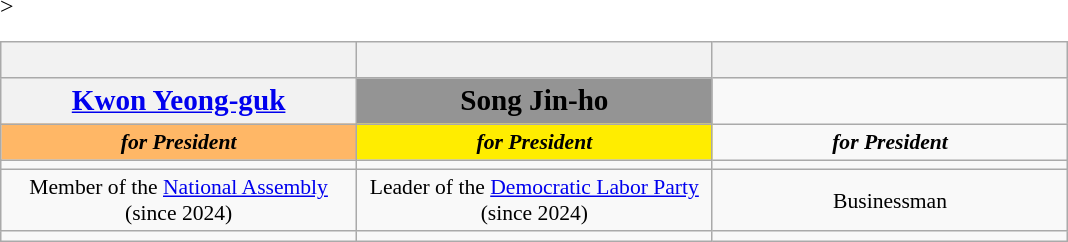<table class=wikitable style="font-size:90%; text-align:center;">
<tr>
<th style="width:16em;"></th>
<th style="width:16em;"><br></th>
<th style= "width:16em;"><br></th>
</tr>
<tr>
<th style="font-size:135%; background:></th>
<th style="font-size:135%; background:><a href='#'><span>Kwon Yeong-guk</span></a></th>
<th style="font-size:135%; background: #949494"><span>Song Jin-ho</span></th>
</tr>
<tr>
<td style="color:black; background:#FFB766"><strong><em>for President</em></strong></td>
<td style="color:black; background:#FFED00"><strong><em>for President</em></strong></td>
<td style="color:black; background:#FFFFF"><strong><em>for President</em></strong></td>
</tr>
<tr <--Do not add a generic image here, that would be forbidden under WP:IPH-->>
<td></td>
<td></td>
<td></td>
</tr>
<tr>
<td>Member of the <a href='#'>National Assembly</a><br>(since 2024)</td>
<td>Leader of the <a href='#'>Democratic Labor Party</a><br>(since 2024)</td>
<td>Businessman</td>
</tr>
<tr>
<td></td>
<td></td>
<td></td>
</tr>
</table>
